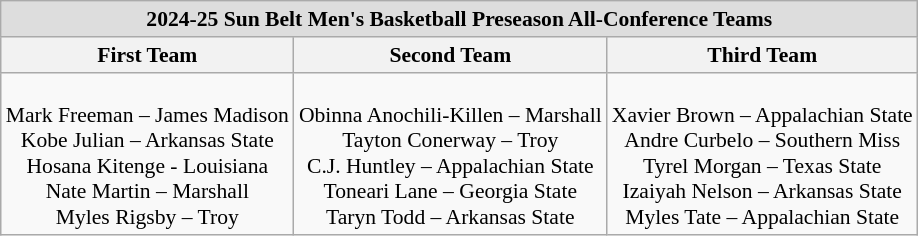<table class="wikitable" style="white-space:nowrap; text-align:center; font-size:90%;">
<tr>
<td colspan="7" style="background:#ddd;"><strong>2024-25 Sun Belt Men's Basketball Preseason All-Conference Teams</strong></td>
</tr>
<tr>
<th>First Team</th>
<th>Second Team</th>
<th>Third Team</th>
</tr>
<tr>
<td><br>Mark Freeman – James Madison<br>
Kobe Julian – Arkansas State<br>
Hosana Kitenge - Louisiana<br>
Nate Martin – Marshall<br>
Myles Rigsby – Troy</td>
<td><br>Obinna Anochili-Killen – Marshall<br>
Tayton Conerway – Troy<br>
C.J. Huntley – Appalachian State<br>
Toneari Lane – Georgia State<br>
Taryn Todd – Arkansas State</td>
<td><br>Xavier Brown – Appalachian State<br>
Andre Curbelo – Southern Miss<br>
Tyrel Morgan – Texas State<br>
Izaiyah Nelson – Arkansas State<br>
Myles Tate – Appalachian State</td>
</tr>
</table>
